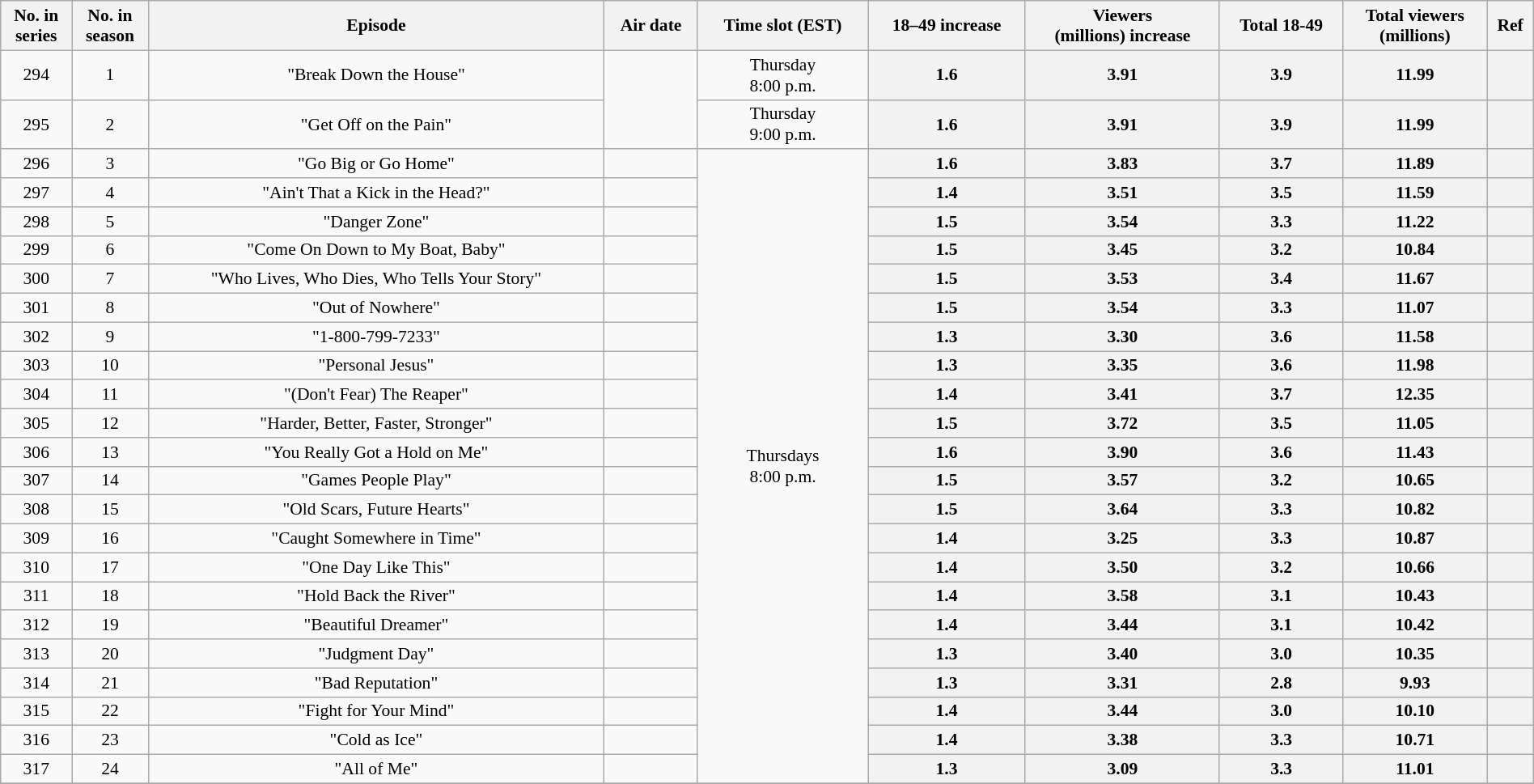<table class="wikitable" style="font-size:90%; text-align:center; width: 100%; margin-left: auto; margin-right: auto;">
<tr>
<th>No. in<br>series</th>
<th>No. in<br>season</th>
<th>Episode</th>
<th>Air date</th>
<th>Time slot (EST)</th>
<th>18–49 increase</th>
<th>Viewers<br>(millions) increase</th>
<th>Total 18-49</th>
<th>Total viewers<br>(millions)</th>
<th>Ref</th>
</tr>
<tr>
<td style="text-align:center">294</td>
<td style="text-align:center">1</td>
<td>"Break Down the House"</td>
<td rowspan=2></td>
<td style="text-align:center;">Thursday<br>8:00 p.m.</td>
<th>1.6</th>
<th>3.91</th>
<th>3.9</th>
<th>11.99</th>
<th></th>
</tr>
<tr>
<td style="text-align:center">295</td>
<td style="text-align:center">2</td>
<td>"Get Off on the Pain"</td>
<td style="text-align:center;">Thursday<br>9:00 p.m.</td>
<th>1.6</th>
<th>3.91</th>
<th>3.9</th>
<th>11.99</th>
<th></th>
</tr>
<tr>
<td style="text-align:center">296</td>
<td style="text-align:center">3</td>
<td>"Go Big or Go Home"</td>
<td></td>
<td style="text-align:center" rowspan=22>Thursdays<br>8:00 p.m.</td>
<th>1.6</th>
<th>3.83</th>
<th>3.7</th>
<th>11.89</th>
<th></th>
</tr>
<tr>
<td style="text-align:center">297</td>
<td style="text-align:center">4</td>
<td>"Ain't That a Kick in the Head?"</td>
<td></td>
<th>1.4</th>
<th>3.51</th>
<th>3.5</th>
<th>11.59</th>
<th></th>
</tr>
<tr>
<td style="text-align:center">298</td>
<td style="text-align:center">5</td>
<td>"Danger Zone"</td>
<td></td>
<th>1.5</th>
<th>3.54</th>
<th>3.3</th>
<th>11.22</th>
<th></th>
</tr>
<tr>
<td style="text-align:center">299</td>
<td style="text-align:center">6</td>
<td>"Come On Down to My Boat, Baby"</td>
<td></td>
<th>1.5</th>
<th>3.45</th>
<th>3.2</th>
<th>10.84</th>
<th></th>
</tr>
<tr>
<td style="text-align:center">300</td>
<td style="text-align:center">7</td>
<td>"Who Lives, Who Dies, Who Tells Your Story"</td>
<td></td>
<th>1.5</th>
<th>3.53</th>
<th>3.4</th>
<th>11.67</th>
<th></th>
</tr>
<tr>
<td style="text-align:center">301</td>
<td style="text-align:center">8</td>
<td>"Out of Nowhere"</td>
<td></td>
<th>1.5</th>
<th>3.54</th>
<th>3.3</th>
<th>11.07</th>
<th></th>
</tr>
<tr>
<td style="text-align:center">302</td>
<td style="text-align:center">9</td>
<td>"1-800-799-7233"</td>
<td></td>
<th>1.3</th>
<th>3.30</th>
<th>3.6</th>
<th>11.58</th>
<th></th>
</tr>
<tr>
<td style="text-align:center">303</td>
<td style="text-align:center">10</td>
<td>"Personal Jesus"</td>
<td></td>
<th>1.3</th>
<th>3.35</th>
<th>3.6</th>
<th>11.98</th>
<th></th>
</tr>
<tr>
<td style="text-align:center">304</td>
<td style="text-align:center">11</td>
<td>"(Don't Fear) The Reaper"</td>
<td></td>
<th>1.4</th>
<th>3.41</th>
<th>3.7</th>
<th>12.35</th>
<th></th>
</tr>
<tr>
<td style="text-align:center">305</td>
<td style="text-align:center">12</td>
<td>"Harder, Better, Faster, Stronger"</td>
<td></td>
<th>1.5</th>
<th>3.72</th>
<th>3.5</th>
<th>11.05</th>
<th></th>
</tr>
<tr>
<td style="text-align:center">306</td>
<td style="text-align:center">13</td>
<td>"You Really Got a Hold on Me"</td>
<td></td>
<th>1.6</th>
<th>3.90</th>
<th>3.6</th>
<th>11.43</th>
<th></th>
</tr>
<tr>
<td style="text-align:center">307</td>
<td style="text-align:center">14</td>
<td>"Games People Play"</td>
<td></td>
<th>1.5</th>
<th>3.57</th>
<th>3.2</th>
<th>10.65</th>
<th></th>
</tr>
<tr>
<td style="text-align:center">308</td>
<td style="text-align:center">15</td>
<td>"Old Scars, Future Hearts"</td>
<td></td>
<th>1.5</th>
<th>3.64</th>
<th>3.3</th>
<th>10.82</th>
<th></th>
</tr>
<tr>
<td style="text-align:center">309</td>
<td style="text-align:center">16</td>
<td>"Caught Somewhere in Time"</td>
<td></td>
<th>1.4</th>
<th>3.25</th>
<th>3.3</th>
<th>10.87</th>
<th></th>
</tr>
<tr>
<td style="text-align:center">310</td>
<td style="text-align:center">17</td>
<td>"One Day Like This"</td>
<td></td>
<th>1.4</th>
<th>3.50</th>
<th>3.2</th>
<th>10.66</th>
<th></th>
</tr>
<tr>
<td style="text-align:center">311</td>
<td style="text-align:center">18</td>
<td>"Hold Back the River"</td>
<td></td>
<th>1.4</th>
<th>3.58</th>
<th>3.1</th>
<th>10.43</th>
<th></th>
</tr>
<tr>
<td style="text-align:center">312</td>
<td style="text-align:center">19</td>
<td>"Beautiful Dreamer"</td>
<td></td>
<th>1.4</th>
<th>3.44</th>
<th>3.1</th>
<th>10.42</th>
<th></th>
</tr>
<tr>
<td style="text-align:center">313</td>
<td style="text-align:center">20</td>
<td>"Judgment Day"</td>
<td></td>
<th>1.3</th>
<th>3.40</th>
<th>3.0</th>
<th>10.35</th>
<th></th>
</tr>
<tr>
<td style="text-align:center">314</td>
<td style="text-align:center">21</td>
<td>"Bad Reputation"</td>
<td></td>
<th>1.3</th>
<th>3.31</th>
<th>2.8</th>
<th>9.93</th>
<th></th>
</tr>
<tr>
<td style="text-align:center">315</td>
<td style="text-align:center">22</td>
<td>"Fight for Your Mind"</td>
<td></td>
<th>1.4</th>
<th>3.44</th>
<th>3.0</th>
<th>10.10</th>
<th></th>
</tr>
<tr>
<td style="text-align:center">316</td>
<td style="text-align:center">23</td>
<td>"Cold as Ice"</td>
<td></td>
<th>1.4</th>
<th>3.38</th>
<th>3.3</th>
<th>10.71</th>
<th></th>
</tr>
<tr>
<td style="text-align:center">317</td>
<td style="text-align:center">24</td>
<td>"All of Me"</td>
<td></td>
<th>1.3</th>
<th>3.09</th>
<th>3.3</th>
<th>11.01</th>
<th></th>
</tr>
<tr>
</tr>
</table>
